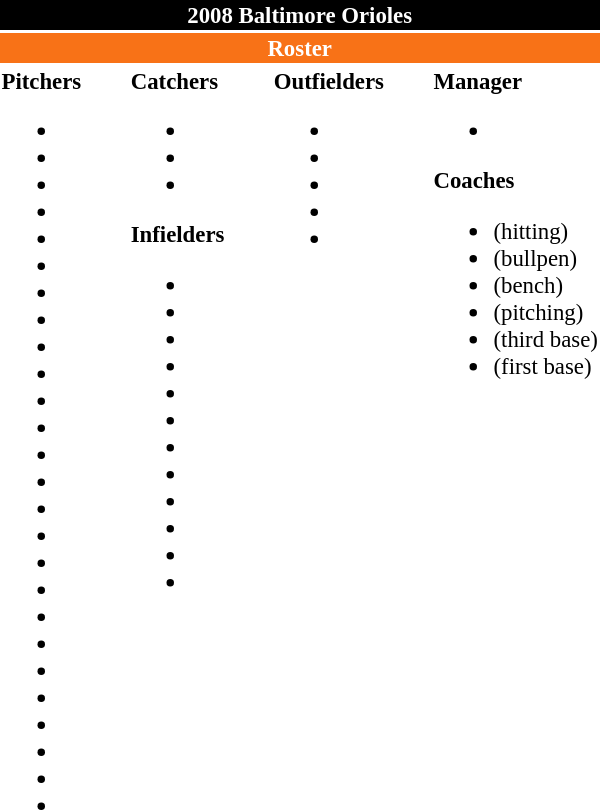<table class="toccolours" style="font-size: 95%;">
<tr>
<th colspan="10" style="background-color: black; color: #FFFFFF; text-align: center;">2008 Baltimore Orioles</th>
</tr>
<tr>
<td colspan="10" style="background-color: #F87217; color: white; text-align: center;"><strong>Roster</strong></td>
</tr>
<tr>
<td valign="top"><strong>Pitchers</strong><br><ul><li></li><li></li><li></li><li></li><li></li><li></li><li></li><li></li><li></li><li></li><li></li><li></li><li></li><li></li><li></li><li></li><li></li><li></li><li></li><li></li><li></li><li></li><li></li><li></li><li></li><li></li></ul></td>
<td width="25px"></td>
<td valign="top"><strong>Catchers</strong><br><ul><li></li><li></li><li></li></ul><strong>Infielders</strong><ul><li></li><li></li><li></li><li></li><li></li><li></li><li></li><li></li><li></li><li></li><li></li><li></li></ul></td>
<td width="25px"></td>
<td valign="top"><strong>Outfielders</strong><br><ul><li></li><li></li><li></li><li></li><li></li></ul></td>
<td width="25px"></td>
<td valign="top"><strong>Manager</strong><br><ul><li></li></ul><strong>Coaches</strong><ul><li> (hitting)</li><li> (bullpen)</li><li> (bench)</li><li> (pitching)</li><li> (third base)</li><li> (first base)</li></ul></td>
</tr>
</table>
